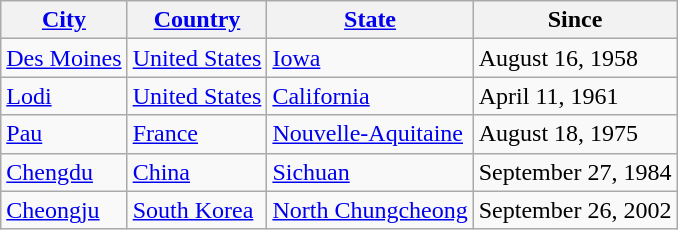<table class="wikitable">
<tr>
<th><a href='#'>City</a></th>
<th><a href='#'>Country</a></th>
<th><a href='#'>State</a></th>
<th>Since</th>
</tr>
<tr>
<td><a href='#'>Des Moines</a></td>
<td><a href='#'>United States</a></td>
<td><a href='#'>Iowa</a></td>
<td>August 16, 1958</td>
</tr>
<tr>
<td><a href='#'>Lodi</a></td>
<td><a href='#'>United States</a></td>
<td><a href='#'>California</a></td>
<td>April 11, 1961</td>
</tr>
<tr>
<td><a href='#'>Pau</a></td>
<td><a href='#'>France</a></td>
<td><a href='#'>Nouvelle-Aquitaine</a></td>
<td>August 18, 1975</td>
</tr>
<tr>
<td><a href='#'>Chengdu</a></td>
<td><a href='#'>China</a></td>
<td><a href='#'>Sichuan</a></td>
<td>September 27, 1984</td>
</tr>
<tr>
<td><a href='#'>Cheongju</a></td>
<td><a href='#'>South Korea</a></td>
<td><a href='#'>North Chungcheong</a></td>
<td>September 26, 2002</td>
</tr>
</table>
